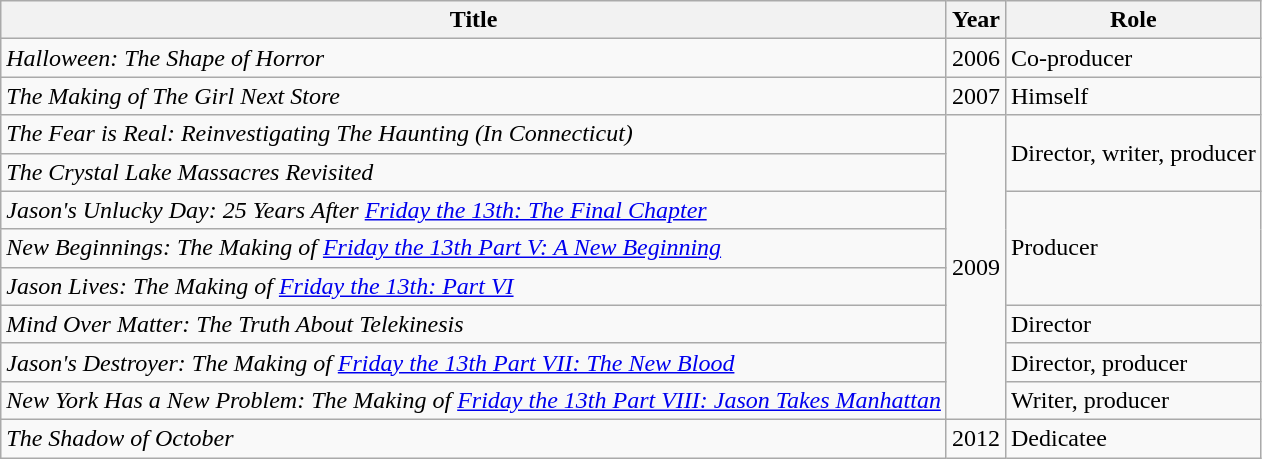<table class="wikitable plainrowheaders sortable">
<tr>
<th scope="col">Title</th>
<th scope="col">Year</th>
<th scope="col">Role</th>
</tr>
<tr>
<td><em>Halloween: The Shape of Horror</em></td>
<td>2006</td>
<td>Co-producer</td>
</tr>
<tr>
<td><em>The Making of The Girl Next Store</em></td>
<td>2007</td>
<td>Himself</td>
</tr>
<tr>
<td><em>The Fear is Real: Reinvestigating The Haunting (In Connecticut)</em></td>
<td rowspan="8">2009</td>
<td rowspan="2">Director, writer, producer</td>
</tr>
<tr>
<td><em>The Crystal Lake Massacres Revisited</em></td>
</tr>
<tr>
<td><em>Jason's Unlucky Day: 25 Years After <a href='#'>Friday the 13th: The Final Chapter</a></em></td>
<td rowspan="3">Producer</td>
</tr>
<tr>
<td><em>New Beginnings: The Making of <a href='#'>Friday the 13th Part V: A New Beginning</a></em></td>
</tr>
<tr>
<td><em>Jason Lives: The Making of <a href='#'>Friday the 13th: Part VI</a></em></td>
</tr>
<tr>
<td><em>Mind Over Matter: The Truth About Telekinesis</em></td>
<td>Director</td>
</tr>
<tr>
<td><em>Jason's Destroyer: The Making of <a href='#'>Friday the 13th Part VII: The New Blood</a></em></td>
<td>Director, producer</td>
</tr>
<tr>
<td><em>New York Has a New Problem: The Making of <a href='#'>Friday the 13th Part VIII: Jason Takes Manhattan</a></em></td>
<td>Writer, producer</td>
</tr>
<tr>
<td><em>The Shadow of October</em></td>
<td>2012</td>
<td>Dedicatee</td>
</tr>
</table>
